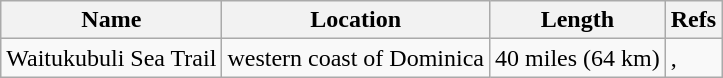<table class="wikitable">
<tr>
<th>Name</th>
<th>Location</th>
<th>Length</th>
<th>Refs</th>
</tr>
<tr>
<td>Waitukubuli Sea Trail</td>
<td>western coast of Dominica</td>
<td>40 miles (64 km)</td>
<td>,</td>
</tr>
</table>
